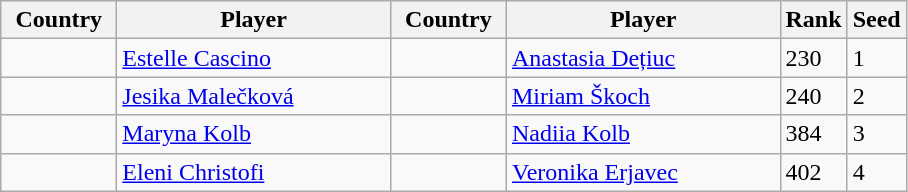<table class="wikitable">
<tr>
<th width="70">Country</th>
<th width="175">Player</th>
<th width="70">Country</th>
<th width="175">Player</th>
<th>Rank</th>
<th>Seed</th>
</tr>
<tr>
<td></td>
<td><a href='#'>Estelle Cascino</a></td>
<td></td>
<td><a href='#'>Anastasia Dețiuc</a></td>
<td>230</td>
<td>1</td>
</tr>
<tr>
<td></td>
<td><a href='#'>Jesika Malečková</a></td>
<td></td>
<td><a href='#'>Miriam Škoch</a></td>
<td>240</td>
<td>2</td>
</tr>
<tr>
<td></td>
<td><a href='#'>Maryna Kolb</a></td>
<td></td>
<td><a href='#'>Nadiia Kolb</a></td>
<td>384</td>
<td>3</td>
</tr>
<tr>
<td></td>
<td><a href='#'>Eleni Christofi</a></td>
<td></td>
<td><a href='#'>Veronika Erjavec</a></td>
<td>402</td>
<td>4</td>
</tr>
</table>
